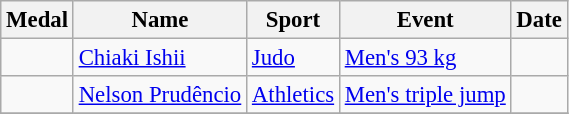<table class="wikitable sortable"  style="font-size:95%">
<tr>
<th>Medal</th>
<th>Name</th>
<th>Sport</th>
<th>Event</th>
<th>Date</th>
</tr>
<tr>
<td></td>
<td><a href='#'>Chiaki Ishii</a></td>
<td><a href='#'>Judo</a></td>
<td><a href='#'>Men's 93 kg</a></td>
<td></td>
</tr>
<tr>
<td></td>
<td><a href='#'>Nelson Prudêncio</a></td>
<td><a href='#'>Athletics</a></td>
<td><a href='#'>Men's triple jump</a></td>
<td></td>
</tr>
<tr>
</tr>
</table>
